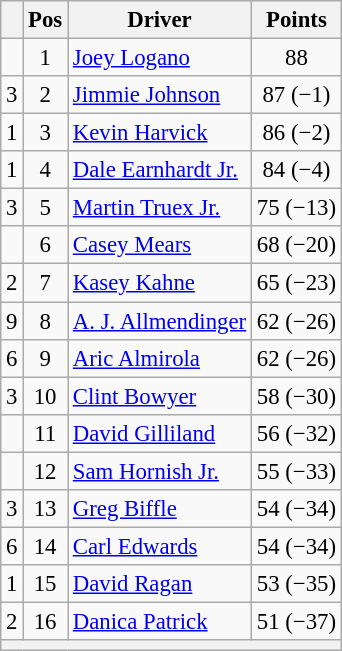<table class="wikitable" style="font-size: 95%;">
<tr>
<th></th>
<th>Pos</th>
<th>Driver</th>
<th>Points</th>
</tr>
<tr>
<td align="left"></td>
<td style="text-align:center;">1</td>
<td><a href='#'>Joey Logano</a></td>
<td style="text-align:center;">88</td>
</tr>
<tr>
<td align="left"> 3</td>
<td style="text-align:center;">2</td>
<td><a href='#'>Jimmie Johnson</a></td>
<td style="text-align:center;">87 (−1)</td>
</tr>
<tr>
<td align="left"> 1</td>
<td style="text-align:center;">3</td>
<td><a href='#'>Kevin Harvick</a></td>
<td style="text-align:center;">86 (−2)</td>
</tr>
<tr>
<td align="left"> 1</td>
<td style="text-align:center;">4</td>
<td><a href='#'>Dale Earnhardt Jr.</a></td>
<td style="text-align:center;">84 (−4)</td>
</tr>
<tr>
<td align="left"> 3</td>
<td style="text-align:center;">5</td>
<td><a href='#'>Martin Truex Jr.</a></td>
<td style="text-align:center;">75 (−13)</td>
</tr>
<tr>
<td align="left"></td>
<td style="text-align:center;">6</td>
<td><a href='#'>Casey Mears</a></td>
<td style="text-align:center;">68 (−20)</td>
</tr>
<tr>
<td align="left"> 2</td>
<td style="text-align:center;">7</td>
<td><a href='#'>Kasey Kahne</a></td>
<td style="text-align:center;">65 (−23)</td>
</tr>
<tr>
<td align="left"> 9</td>
<td style="text-align:center;">8</td>
<td><a href='#'>A. J. Allmendinger</a></td>
<td style="text-align:center;">62 (−26)</td>
</tr>
<tr>
<td align="left"> 6</td>
<td style="text-align:center;">9</td>
<td><a href='#'>Aric Almirola</a></td>
<td style="text-align:center;">62 (−26)</td>
</tr>
<tr>
<td align="left"> 3</td>
<td style="text-align:center;">10</td>
<td><a href='#'>Clint Bowyer</a></td>
<td style="text-align:center;">58 (−30)</td>
</tr>
<tr>
<td align="left"></td>
<td style="text-align:center;">11</td>
<td><a href='#'>David Gilliland</a></td>
<td style="text-align:center;">56 (−32)</td>
</tr>
<tr>
<td align="left"></td>
<td style="text-align:center;">12</td>
<td><a href='#'>Sam Hornish Jr.</a></td>
<td style="text-align:center;">55 (−33)</td>
</tr>
<tr>
<td align="left"> 3</td>
<td style="text-align:center;">13</td>
<td><a href='#'>Greg Biffle</a></td>
<td style="text-align:center;">54 (−34)</td>
</tr>
<tr>
<td align="left"> 6</td>
<td style="text-align:center;">14</td>
<td><a href='#'>Carl Edwards</a></td>
<td style="text-align:center;">54 (−34)</td>
</tr>
<tr>
<td align="left"> 1</td>
<td style="text-align:center;">15</td>
<td><a href='#'>David Ragan</a></td>
<td style="text-align:center;">53 (−35)</td>
</tr>
<tr>
<td align="left"> 2</td>
<td style="text-align:center;">16</td>
<td><a href='#'>Danica Patrick</a></td>
<td style="text-align:center;">51 (−37)</td>
</tr>
<tr>
<th colspan="9"></th>
</tr>
</table>
